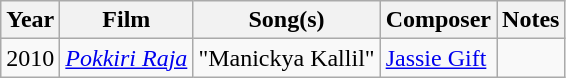<table class="wikitable">
<tr>
<th>Year</th>
<th>Film</th>
<th>Song(s)</th>
<th>Composer</th>
<th>Notes</th>
</tr>
<tr>
<td>2010</td>
<td><em><a href='#'>Pokkiri Raja</a></em></td>
<td>"Manickya Kallil"</td>
<td><a href='#'>Jassie Gift</a></td>
<td></td>
</tr>
</table>
